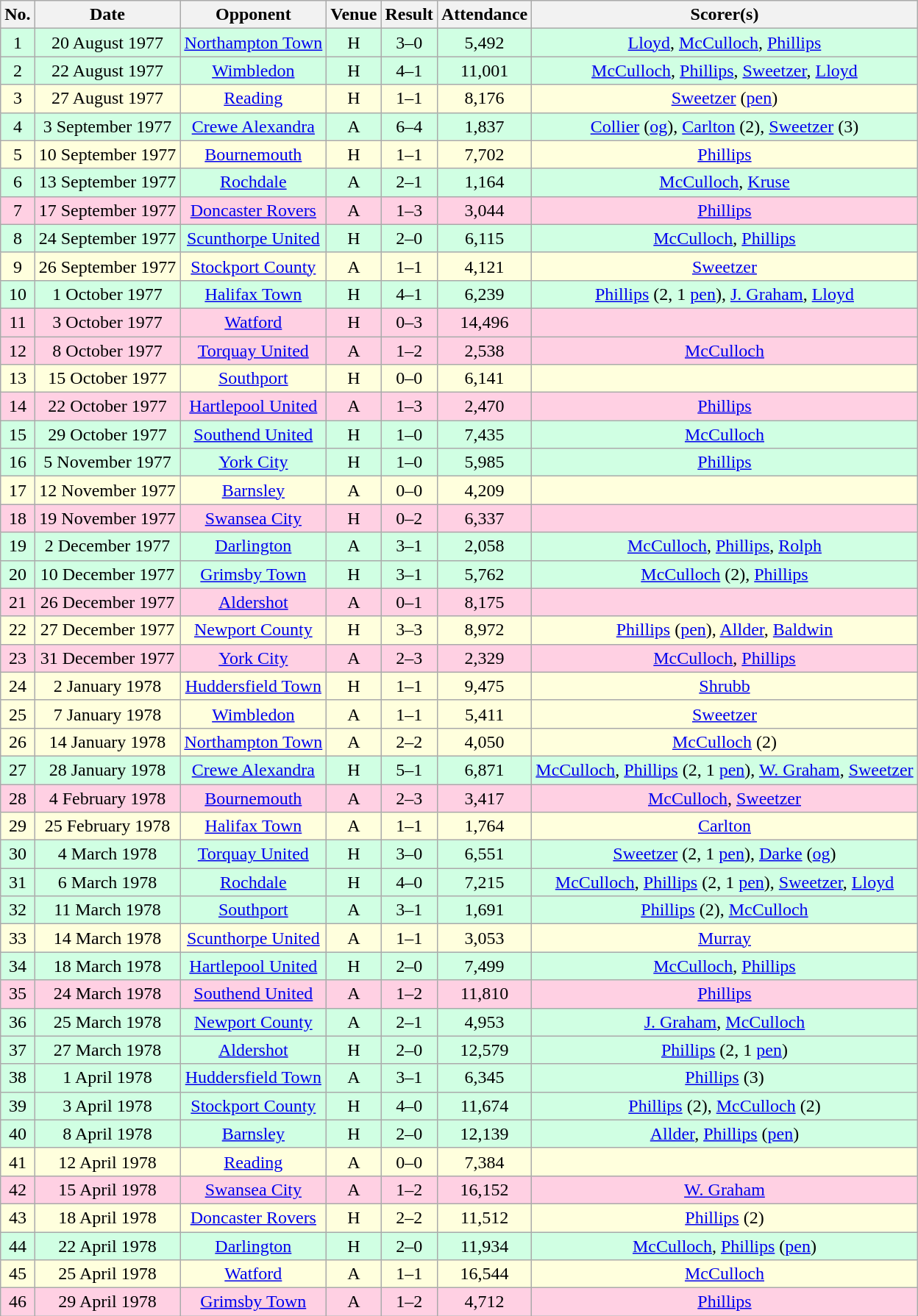<table class="wikitable sortable" style="text-align:center;">
<tr>
<th>No.</th>
<th>Date</th>
<th>Opponent</th>
<th>Venue</th>
<th>Result</th>
<th>Attendance</th>
<th>Scorer(s)</th>
</tr>
<tr style="background:#d0ffe3;">
<td>1</td>
<td>20 August 1977</td>
<td><a href='#'>Northampton Town</a></td>
<td>H</td>
<td>3–0</td>
<td>5,492</td>
<td><a href='#'>Lloyd</a>, <a href='#'>McCulloch</a>, <a href='#'>Phillips</a></td>
</tr>
<tr style="background:#d0ffe3;">
<td>2</td>
<td>22 August 1977</td>
<td><a href='#'>Wimbledon</a></td>
<td>H</td>
<td>4–1</td>
<td>11,001</td>
<td><a href='#'>McCulloch</a>, <a href='#'>Phillips</a>, <a href='#'>Sweetzer</a>, <a href='#'>Lloyd</a></td>
</tr>
<tr style="background:#ffd;">
<td>3</td>
<td>27 August 1977</td>
<td><a href='#'>Reading</a></td>
<td>H</td>
<td>1–1</td>
<td>8,176</td>
<td><a href='#'>Sweetzer</a> (<a href='#'>pen</a>)</td>
</tr>
<tr style="background:#d0ffe3;">
<td>4</td>
<td>3 September 1977</td>
<td><a href='#'>Crewe Alexandra</a></td>
<td>A</td>
<td>6–4</td>
<td>1,837</td>
<td><a href='#'>Collier</a> (<a href='#'>og</a>), <a href='#'>Carlton</a> (2), <a href='#'>Sweetzer</a> (3)</td>
</tr>
<tr style="background:#ffd;">
<td>5</td>
<td>10 September 1977</td>
<td><a href='#'>Bournemouth</a></td>
<td>H</td>
<td>1–1</td>
<td>7,702</td>
<td><a href='#'>Phillips</a></td>
</tr>
<tr style="background:#d0ffe3;">
<td>6</td>
<td>13 September 1977</td>
<td><a href='#'>Rochdale</a></td>
<td>A</td>
<td>2–1</td>
<td>1,164</td>
<td><a href='#'>McCulloch</a>, <a href='#'>Kruse</a></td>
</tr>
<tr style="background:#ffd0e3;">
<td>7</td>
<td>17 September 1977</td>
<td><a href='#'>Doncaster Rovers</a></td>
<td>A</td>
<td>1–3</td>
<td>3,044</td>
<td><a href='#'>Phillips</a></td>
</tr>
<tr style="background:#d0ffe3;">
<td>8</td>
<td>24 September 1977</td>
<td><a href='#'>Scunthorpe United</a></td>
<td>H</td>
<td>2–0</td>
<td>6,115</td>
<td><a href='#'>McCulloch</a>, <a href='#'>Phillips</a></td>
</tr>
<tr style="background:#ffd;">
<td>9</td>
<td>26 September 1977</td>
<td><a href='#'>Stockport County</a></td>
<td>A</td>
<td>1–1</td>
<td>4,121</td>
<td><a href='#'>Sweetzer</a></td>
</tr>
<tr style="background:#d0ffe3;">
<td>10</td>
<td>1 October 1977</td>
<td><a href='#'>Halifax Town</a></td>
<td>H</td>
<td>4–1</td>
<td>6,239</td>
<td><a href='#'>Phillips</a> (2, 1 <a href='#'>pen</a>), <a href='#'>J. Graham</a>, <a href='#'>Lloyd</a></td>
</tr>
<tr style="background:#ffd0e3;">
<td>11</td>
<td>3 October 1977</td>
<td><a href='#'>Watford</a></td>
<td>H</td>
<td>0–3</td>
<td>14,496</td>
<td></td>
</tr>
<tr style="background:#ffd0e3;">
<td>12</td>
<td>8 October 1977</td>
<td><a href='#'>Torquay United</a></td>
<td>A</td>
<td>1–2</td>
<td>2,538</td>
<td><a href='#'>McCulloch</a></td>
</tr>
<tr style="background:#ffd;">
<td>13</td>
<td>15 October 1977</td>
<td><a href='#'>Southport</a></td>
<td>H</td>
<td>0–0</td>
<td>6,141</td>
<td></td>
</tr>
<tr style="background:#ffd0e3;">
<td>14</td>
<td>22 October 1977</td>
<td><a href='#'>Hartlepool United</a></td>
<td>A</td>
<td>1–3</td>
<td>2,470</td>
<td><a href='#'>Phillips</a></td>
</tr>
<tr style="background:#d0ffe3;">
<td>15</td>
<td>29 October 1977</td>
<td><a href='#'>Southend United</a></td>
<td>H</td>
<td>1–0</td>
<td>7,435</td>
<td><a href='#'>McCulloch</a></td>
</tr>
<tr style="background:#d0ffe3;">
<td>16</td>
<td>5 November 1977</td>
<td><a href='#'>York City</a></td>
<td>H</td>
<td>1–0</td>
<td>5,985</td>
<td><a href='#'>Phillips</a></td>
</tr>
<tr style="background:#ffd;">
<td>17</td>
<td>12 November 1977</td>
<td><a href='#'>Barnsley</a></td>
<td>A</td>
<td>0–0</td>
<td>4,209</td>
<td></td>
</tr>
<tr style="background:#ffd0e3;">
<td>18</td>
<td>19 November 1977</td>
<td><a href='#'>Swansea City</a></td>
<td>H</td>
<td>0–2</td>
<td>6,337</td>
<td></td>
</tr>
<tr style="background:#d0ffe3;">
<td>19</td>
<td>2 December 1977</td>
<td><a href='#'>Darlington</a></td>
<td>A</td>
<td>3–1</td>
<td>2,058</td>
<td><a href='#'>McCulloch</a>, <a href='#'>Phillips</a>, <a href='#'>Rolph</a></td>
</tr>
<tr style="background:#d0ffe3;">
<td>20</td>
<td>10 December 1977</td>
<td><a href='#'>Grimsby Town</a></td>
<td>H</td>
<td>3–1</td>
<td>5,762</td>
<td><a href='#'>McCulloch</a> (2), <a href='#'>Phillips</a></td>
</tr>
<tr style="background:#ffd0e3;">
<td>21</td>
<td>26 December 1977</td>
<td><a href='#'>Aldershot</a></td>
<td>A</td>
<td>0–1</td>
<td>8,175</td>
<td></td>
</tr>
<tr style="background:#ffd;">
<td>22</td>
<td>27 December 1977</td>
<td><a href='#'>Newport County</a></td>
<td>H</td>
<td>3–3</td>
<td>8,972</td>
<td><a href='#'>Phillips</a> (<a href='#'>pen</a>), <a href='#'>Allder</a>, <a href='#'>Baldwin</a></td>
</tr>
<tr style="background:#ffd0e3;">
<td>23</td>
<td>31 December 1977</td>
<td><a href='#'>York City</a></td>
<td>A</td>
<td>2–3</td>
<td>2,329</td>
<td><a href='#'>McCulloch</a>, <a href='#'>Phillips</a></td>
</tr>
<tr style="background:#ffd;">
<td>24</td>
<td>2 January 1978</td>
<td><a href='#'>Huddersfield Town</a></td>
<td>H</td>
<td>1–1</td>
<td>9,475</td>
<td><a href='#'>Shrubb</a></td>
</tr>
<tr style="background:#ffd;">
<td>25</td>
<td>7 January 1978</td>
<td><a href='#'>Wimbledon</a></td>
<td>A</td>
<td>1–1</td>
<td>5,411</td>
<td><a href='#'>Sweetzer</a></td>
</tr>
<tr style="background:#ffd;">
<td>26</td>
<td>14 January 1978</td>
<td><a href='#'>Northampton Town</a></td>
<td>A</td>
<td>2–2</td>
<td>4,050</td>
<td><a href='#'>McCulloch</a> (2)</td>
</tr>
<tr style="background:#d0ffe3;">
<td>27</td>
<td>28 January 1978</td>
<td><a href='#'>Crewe Alexandra</a></td>
<td>H</td>
<td>5–1</td>
<td>6,871</td>
<td><a href='#'>McCulloch</a>, <a href='#'>Phillips</a> (2, 1 <a href='#'>pen</a>), <a href='#'>W. Graham</a>, <a href='#'>Sweetzer</a></td>
</tr>
<tr style="background:#ffd0e3;">
<td>28</td>
<td>4 February 1978</td>
<td><a href='#'>Bournemouth</a></td>
<td>A</td>
<td>2–3</td>
<td>3,417</td>
<td><a href='#'>McCulloch</a>, <a href='#'>Sweetzer</a></td>
</tr>
<tr style="background:#ffd;">
<td>29</td>
<td>25 February 1978</td>
<td><a href='#'>Halifax Town</a></td>
<td>A</td>
<td>1–1</td>
<td>1,764</td>
<td><a href='#'>Carlton</a></td>
</tr>
<tr style="background:#d0ffe3;">
<td>30</td>
<td>4 March 1978</td>
<td><a href='#'>Torquay United</a></td>
<td>H</td>
<td>3–0</td>
<td>6,551</td>
<td><a href='#'>Sweetzer</a> (2, 1 <a href='#'>pen</a>), <a href='#'>Darke</a> (<a href='#'>og</a>)</td>
</tr>
<tr style="background:#d0ffe3;">
<td>31</td>
<td>6 March 1978</td>
<td><a href='#'>Rochdale</a></td>
<td>H</td>
<td>4–0</td>
<td>7,215</td>
<td><a href='#'>McCulloch</a>, <a href='#'>Phillips</a> (2, 1 <a href='#'>pen</a>), <a href='#'>Sweetzer</a>, <a href='#'>Lloyd</a></td>
</tr>
<tr style="background:#d0ffe3;">
<td>32</td>
<td>11 March 1978</td>
<td><a href='#'>Southport</a></td>
<td>A</td>
<td>3–1</td>
<td>1,691</td>
<td><a href='#'>Phillips</a> (2), <a href='#'>McCulloch</a></td>
</tr>
<tr style="background:#ffd;">
<td>33</td>
<td>14 March 1978</td>
<td><a href='#'>Scunthorpe United</a></td>
<td>A</td>
<td>1–1</td>
<td>3,053</td>
<td><a href='#'>Murray</a></td>
</tr>
<tr style="background:#d0ffe3;">
<td>34</td>
<td>18 March 1978</td>
<td><a href='#'>Hartlepool United</a></td>
<td>H</td>
<td>2–0</td>
<td>7,499</td>
<td><a href='#'>McCulloch</a>, <a href='#'>Phillips</a></td>
</tr>
<tr style="background:#ffd0e3;">
<td>35</td>
<td>24 March 1978</td>
<td><a href='#'>Southend United</a></td>
<td>A</td>
<td>1–2</td>
<td>11,810</td>
<td><a href='#'>Phillips</a></td>
</tr>
<tr style="background:#d0ffe3;">
<td>36</td>
<td>25 March 1978</td>
<td><a href='#'>Newport County</a></td>
<td>A</td>
<td>2–1</td>
<td>4,953</td>
<td><a href='#'>J. Graham</a>, <a href='#'>McCulloch</a></td>
</tr>
<tr style="background:#d0ffe3;">
<td>37</td>
<td>27 March 1978</td>
<td><a href='#'>Aldershot</a></td>
<td>H</td>
<td>2–0</td>
<td>12,579</td>
<td><a href='#'>Phillips</a> (2, 1 <a href='#'>pen</a>)</td>
</tr>
<tr style="background:#d0ffe3;">
<td>38</td>
<td>1 April 1978</td>
<td><a href='#'>Huddersfield Town</a></td>
<td>A</td>
<td>3–1</td>
<td>6,345</td>
<td><a href='#'>Phillips</a> (3)</td>
</tr>
<tr style="background:#d0ffe3;">
<td>39</td>
<td>3 April 1978</td>
<td><a href='#'>Stockport County</a></td>
<td>H</td>
<td>4–0</td>
<td>11,674</td>
<td><a href='#'>Phillips</a> (2), <a href='#'>McCulloch</a> (2)</td>
</tr>
<tr style="background:#d0ffe3;">
<td>40</td>
<td>8 April 1978</td>
<td><a href='#'>Barnsley</a></td>
<td>H</td>
<td>2–0</td>
<td>12,139</td>
<td><a href='#'>Allder</a>, <a href='#'>Phillips</a> (<a href='#'>pen</a>)</td>
</tr>
<tr style="background:#ffd;">
<td>41</td>
<td>12 April 1978</td>
<td><a href='#'>Reading</a></td>
<td>A</td>
<td>0–0</td>
<td>7,384</td>
<td></td>
</tr>
<tr style="background:#ffd0e3;">
<td>42</td>
<td>15 April 1978</td>
<td><a href='#'>Swansea City</a></td>
<td>A</td>
<td>1–2</td>
<td>16,152</td>
<td><a href='#'>W. Graham</a></td>
</tr>
<tr style="background:#ffd;">
<td>43</td>
<td>18 April 1978</td>
<td><a href='#'>Doncaster Rovers</a></td>
<td>H</td>
<td>2–2</td>
<td>11,512</td>
<td><a href='#'>Phillips</a> (2)</td>
</tr>
<tr style="background:#d0ffe3;">
<td>44</td>
<td>22 April 1978</td>
<td><a href='#'>Darlington</a></td>
<td>H</td>
<td>2–0</td>
<td>11,934</td>
<td><a href='#'>McCulloch</a>, <a href='#'>Phillips</a> (<a href='#'>pen</a>)</td>
</tr>
<tr style="background:#ffd;">
<td>45</td>
<td>25 April 1978</td>
<td><a href='#'>Watford</a></td>
<td>A</td>
<td>1–1</td>
<td>16,544</td>
<td><a href='#'>McCulloch</a></td>
</tr>
<tr style="background:#ffd0e3;">
<td>46</td>
<td>29 April 1978</td>
<td><a href='#'>Grimsby Town</a></td>
<td>A</td>
<td>1–2</td>
<td>4,712</td>
<td><a href='#'>Phillips</a></td>
</tr>
</table>
